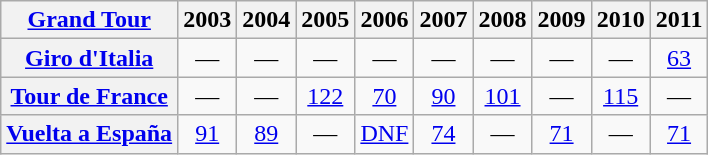<table class="wikitable plainrowheaders">
<tr>
<th scope="col"><a href='#'>Grand Tour</a></th>
<th scope="col">2003</th>
<th scope="col">2004</th>
<th scope="col">2005</th>
<th scope="col">2006</th>
<th scope="col">2007</th>
<th scope="col">2008</th>
<th scope="col">2009</th>
<th scope="col">2010</th>
<th scope="col">2011</th>
</tr>
<tr style="text-align:center;">
<th scope="row"> <a href='#'>Giro d'Italia</a></th>
<td>—</td>
<td>—</td>
<td>—</td>
<td>—</td>
<td>—</td>
<td>—</td>
<td>—</td>
<td>—</td>
<td style="text-align:center;"><a href='#'>63</a></td>
</tr>
<tr style="text-align:center;">
<th scope="row"> <a href='#'>Tour de France</a></th>
<td>—</td>
<td>—</td>
<td style="text-align:center;"><a href='#'>122</a></td>
<td style="text-align:center;"><a href='#'>70</a></td>
<td style="text-align:center;"><a href='#'>90</a></td>
<td style="text-align:center;"><a href='#'>101</a></td>
<td>—</td>
<td style="text-align:center;"><a href='#'>115</a></td>
<td>—</td>
</tr>
<tr style="text-align:center;">
<th scope="row"> <a href='#'>Vuelta a España</a></th>
<td style="text-align:center;"><a href='#'>91</a></td>
<td style="text-align:center;"><a href='#'>89</a></td>
<td>—</td>
<td style="text-align:center;"><a href='#'>DNF</a></td>
<td style="text-align:center;"><a href='#'>74</a></td>
<td>—</td>
<td style="text-align:center;"><a href='#'>71</a></td>
<td>—</td>
<td style="text-align:center;"><a href='#'>71</a></td>
</tr>
</table>
